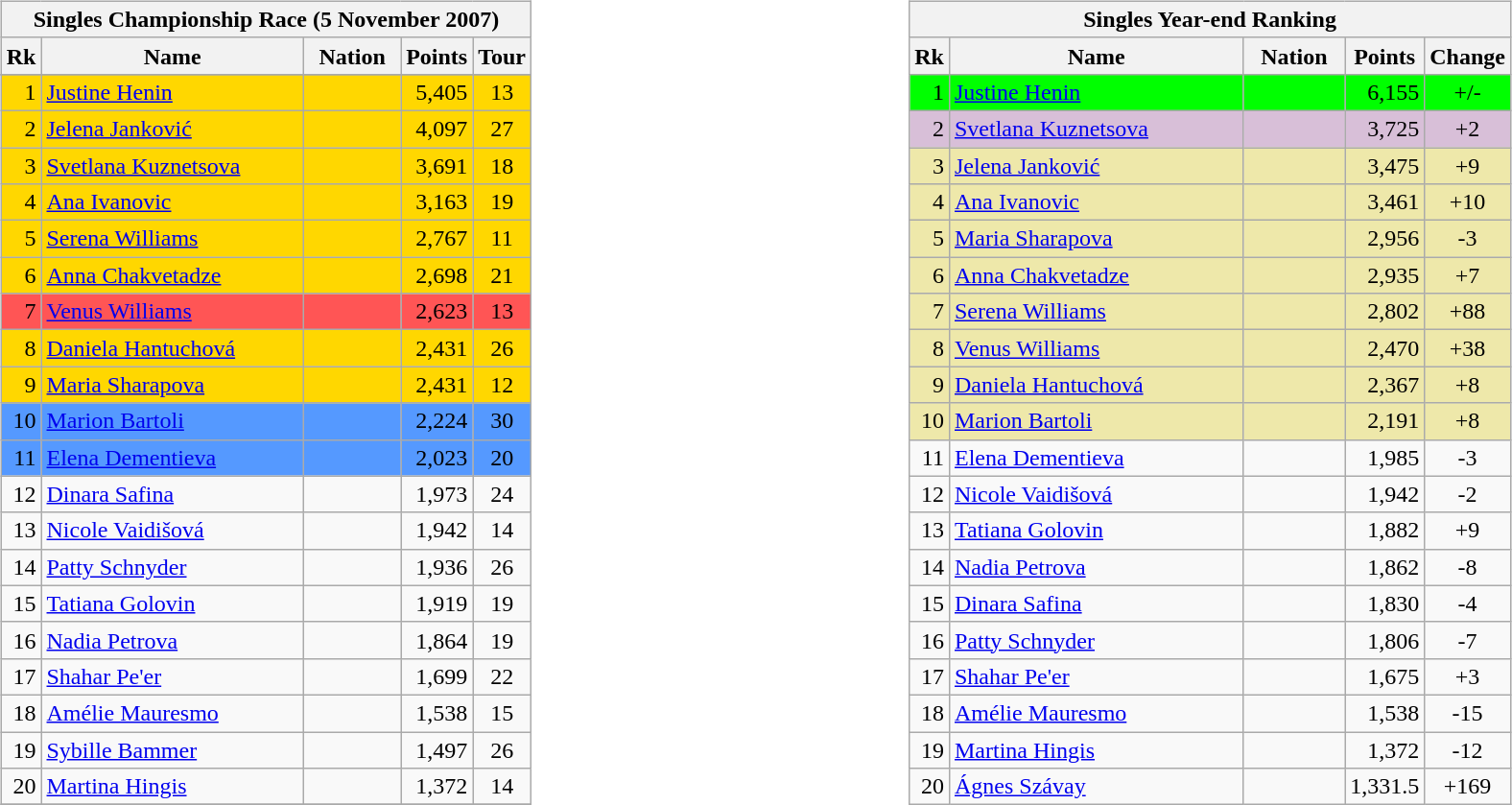<table>
<tr>
<td valign=top width=33% align=left><br><table class="wikitable">
<tr>
<th colspan="5">Singles Championship Race (5 November 2007)</th>
</tr>
<tr>
<th>Rk</th>
<th width="175">Name</th>
<th width="60">Nation</th>
<th>Points</th>
<th width="20">Tour</th>
</tr>
<tr>
</tr>
<tr bgcolor="Gold">
<td align="right">1</td>
<td><a href='#'>Justine Henin</a></td>
<td></td>
<td align="right">5,405</td>
<td align="center">13</td>
</tr>
<tr bgcolor="Gold">
<td align="right">2</td>
<td><a href='#'>Jelena Janković</a></td>
<td></td>
<td align="right">4,097</td>
<td align="center">27</td>
</tr>
<tr bgcolor="Gold">
<td align="right">3</td>
<td><a href='#'>Svetlana Kuznetsova</a></td>
<td></td>
<td align="right">3,691</td>
<td align="center">18</td>
</tr>
<tr bgcolor="Gold">
<td align="right">4</td>
<td><a href='#'>Ana Ivanovic</a></td>
<td></td>
<td align="right">3,163</td>
<td align="center">19</td>
</tr>
<tr bgcolor="Gold">
<td align="right">5</td>
<td><a href='#'>Serena Williams</a></td>
<td></td>
<td align="right">2,767</td>
<td align="center">11</td>
</tr>
<tr bgcolor="Gold">
<td align="right">6</td>
<td><a href='#'>Anna Chakvetadze</a></td>
<td></td>
<td align="right">2,698</td>
<td align="center">21</td>
</tr>
<tr bgcolor="#FF5555">
<td align="right">7</td>
<td><a href='#'>Venus Williams</a></td>
<td></td>
<td align="right">2,623</td>
<td align="center">13</td>
</tr>
<tr bgcolor="Gold">
<td align="right">8</td>
<td><a href='#'>Daniela Hantuchová</a></td>
<td></td>
<td align="right">2,431</td>
<td align="center">26</td>
</tr>
<tr bgcolor="Gold">
<td align="right">9</td>
<td><a href='#'>Maria Sharapova</a></td>
<td></td>
<td align="right">2,431</td>
<td align="center">12</td>
</tr>
<tr bgcolor="#5599FF">
<td align="right">10</td>
<td><a href='#'>Marion Bartoli</a></td>
<td></td>
<td align="right">2,224</td>
<td align="center">30</td>
</tr>
<tr bgcolor="#5599FF">
<td align="right">11</td>
<td><a href='#'>Elena Dementieva</a></td>
<td></td>
<td align="right">2,023</td>
<td align="center">20</td>
</tr>
<tr>
<td align="right">12</td>
<td><a href='#'>Dinara Safina</a></td>
<td></td>
<td align="right">1,973</td>
<td align="center">24</td>
</tr>
<tr>
<td align="right">13</td>
<td><a href='#'>Nicole Vaidišová</a></td>
<td></td>
<td align="right">1,942</td>
<td align="center">14</td>
</tr>
<tr>
<td align="right">14</td>
<td><a href='#'>Patty Schnyder</a></td>
<td></td>
<td align="right">1,936</td>
<td align="center">26</td>
</tr>
<tr>
<td align="right">15</td>
<td><a href='#'>Tatiana Golovin</a></td>
<td></td>
<td align="right">1,919</td>
<td align="center">19</td>
</tr>
<tr>
<td align="right">16</td>
<td><a href='#'>Nadia Petrova</a></td>
<td></td>
<td align="right">1,864</td>
<td align="center">19</td>
</tr>
<tr>
<td align="right">17</td>
<td><a href='#'>Shahar Pe'er</a></td>
<td></td>
<td align="right">1,699</td>
<td align="center">22</td>
</tr>
<tr>
<td align="right">18</td>
<td><a href='#'>Amélie Mauresmo</a></td>
<td></td>
<td align="right">1,538</td>
<td align="center">15</td>
</tr>
<tr>
<td align="right">19</td>
<td><a href='#'>Sybille Bammer</a></td>
<td></td>
<td align="right">1,497</td>
<td align="center">26</td>
</tr>
<tr>
<td align="right">20</td>
<td><a href='#'>Martina Hingis</a></td>
<td></td>
<td align="right">1,372</td>
<td align="center">14</td>
</tr>
<tr>
</tr>
</table>
</td>
<td valign=top width=33% align=left><br><table class="wikitable">
<tr>
<th colspan="5">Singles Year-end Ranking</th>
</tr>
<tr>
<th>Rk</th>
<th width="197">Name</th>
<th width="63">Nation</th>
<th>Points</th>
<th>Change</th>
</tr>
<tr style="background:#00ff00;">
<td align="right">1</td>
<td><a href='#'>Justine Henin</a></td>
<td></td>
<td align="right">6,155</td>
<td align="center">+/-</td>
</tr>
<tr style="background:#D8BFD8;">
<td align="right">2</td>
<td><a href='#'>Svetlana Kuznetsova</a></td>
<td></td>
<td align="right">3,725</td>
<td align="center">+2</td>
</tr>
<tr style="background:#EEE8AA;">
<td align="right">3</td>
<td><a href='#'>Jelena Janković</a></td>
<td></td>
<td align="right">3,475</td>
<td align="center">+9</td>
</tr>
<tr style="background:#EEE8AA;">
<td align="right">4</td>
<td><a href='#'>Ana Ivanovic</a></td>
<td></td>
<td align="right">3,461</td>
<td align="center">+10</td>
</tr>
<tr style="background:#EEE8AA;">
<td align="right">5</td>
<td><a href='#'>Maria Sharapova</a></td>
<td></td>
<td align="right">2,956</td>
<td align="center">-3</td>
</tr>
<tr style="background:#EEE8AA;">
<td align="right">6</td>
<td><a href='#'>Anna Chakvetadze</a></td>
<td></td>
<td align="right">2,935</td>
<td align="center">+7</td>
</tr>
<tr style="background:#EEE8AA;">
<td align="right">7</td>
<td><a href='#'>Serena Williams</a></td>
<td></td>
<td align="right">2,802</td>
<td align="center">+88</td>
</tr>
<tr style="background:#EEE8AA;">
<td align="right">8</td>
<td><a href='#'>Venus Williams</a></td>
<td></td>
<td align="right">2,470</td>
<td align="center">+38</td>
</tr>
<tr style="background:#EEE8AA;">
<td align="right">9</td>
<td><a href='#'>Daniela Hantuchová</a></td>
<td></td>
<td align="right">2,367</td>
<td align="center">+8</td>
</tr>
<tr style="background:#EEE8AA;">
<td align="right">10</td>
<td><a href='#'>Marion Bartoli</a></td>
<td></td>
<td align="right">2,191</td>
<td align="center">+8</td>
</tr>
<tr>
<td align="right">11</td>
<td><a href='#'>Elena Dementieva</a></td>
<td></td>
<td align="right">1,985</td>
<td align="center">-3</td>
</tr>
<tr>
<td align="right">12</td>
<td><a href='#'>Nicole Vaidišová</a></td>
<td></td>
<td align="right">1,942</td>
<td align="center">-2</td>
</tr>
<tr>
<td align="right">13</td>
<td><a href='#'>Tatiana Golovin</a></td>
<td></td>
<td align="right">1,882</td>
<td align="center">+9</td>
</tr>
<tr>
<td align="right">14</td>
<td><a href='#'>Nadia Petrova</a></td>
<td></td>
<td align="right">1,862</td>
<td align="center">-8</td>
</tr>
<tr>
<td align="right">15</td>
<td><a href='#'>Dinara Safina</a></td>
<td></td>
<td align="right">1,830</td>
<td align="center">-4</td>
</tr>
<tr>
<td align="right">16</td>
<td><a href='#'>Patty Schnyder</a></td>
<td></td>
<td align="right">1,806</td>
<td align="center">-7</td>
</tr>
<tr>
<td align="right">17</td>
<td><a href='#'>Shahar Pe'er</a></td>
<td></td>
<td align="right">1,675</td>
<td align="center">+3</td>
</tr>
<tr>
<td align="right">18</td>
<td><a href='#'>Amélie Mauresmo</a></td>
<td></td>
<td align="right">1,538</td>
<td align="center">-15</td>
</tr>
<tr>
<td align="right">19</td>
<td><a href='#'>Martina Hingis</a></td>
<td></td>
<td align="right">1,372</td>
<td align="center">-12</td>
</tr>
<tr>
<td align="right">20</td>
<td><a href='#'>Ágnes Szávay</a></td>
<td></td>
<td align="right">1,331.5</td>
<td align="center">+169</td>
</tr>
</table>
</td>
</tr>
<tr>
</tr>
</table>
